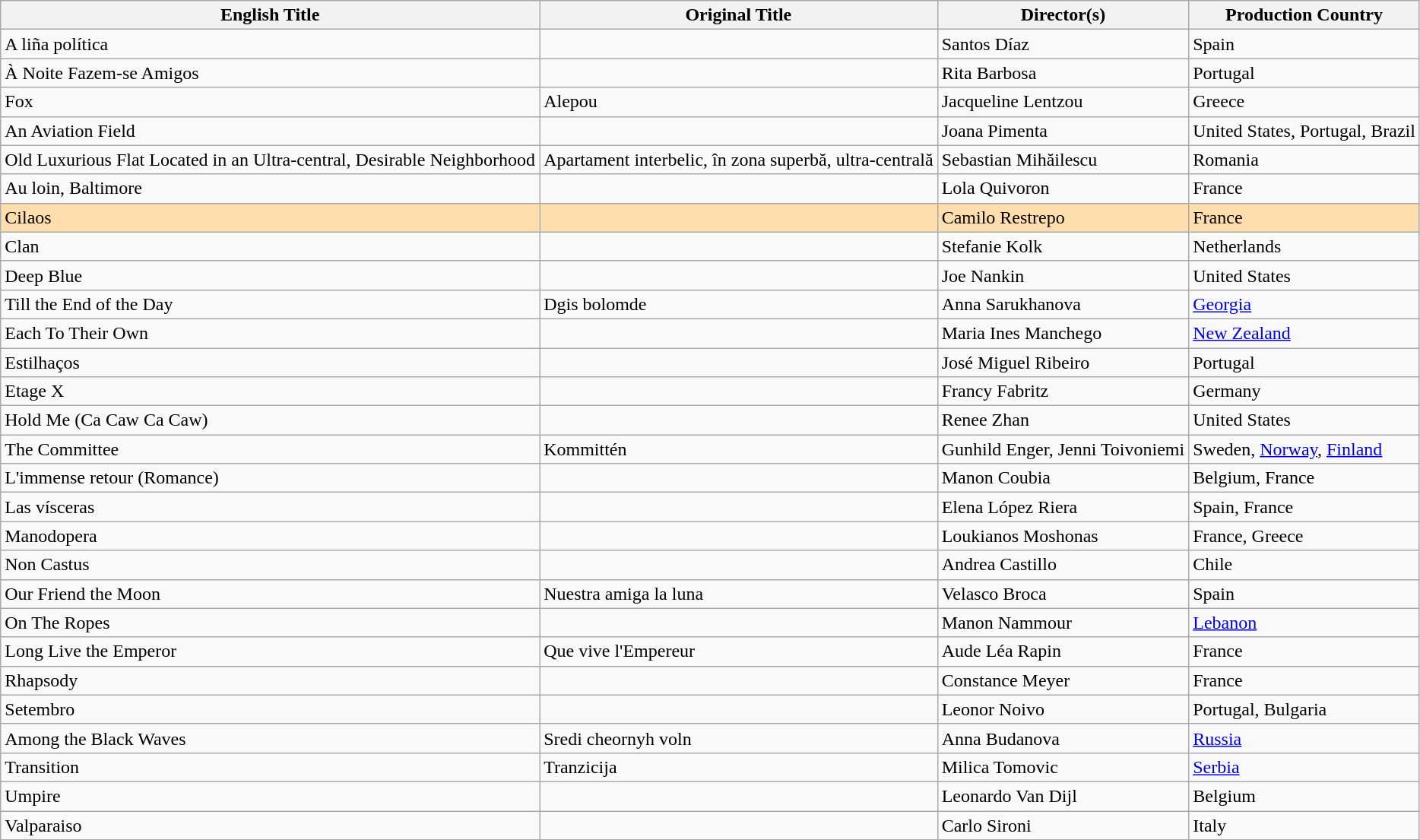<table class="wikitable">
<tr>
<th>English Title</th>
<th>Original Title</th>
<th>Director(s)</th>
<th>Production Country</th>
</tr>
<tr>
<td>A liña política</td>
<td></td>
<td>Santos Díaz</td>
<td>Spain</td>
</tr>
<tr>
<td>À Noite Fazem-se Amigos</td>
<td></td>
<td>Rita Barbosa</td>
<td>Portugal</td>
</tr>
<tr>
<td>Fox</td>
<td>Alepou</td>
<td>Jacqueline Lentzou</td>
<td>Greece</td>
</tr>
<tr>
<td>An Aviation Field</td>
<td></td>
<td>Joana Pimenta</td>
<td>United States, Portugal, Brazil</td>
</tr>
<tr>
<td>Old Luxurious Flat Located in an  Ultra-central, Desirable Neighborhood</td>
<td>Apartament interbelic, în zona superbă, ultra-centrală</td>
<td>Sebastian Mihăilescu</td>
<td>Romania</td>
</tr>
<tr>
<td>Au loin, Baltimore</td>
<td></td>
<td>Lola Quivoron</td>
<td>France</td>
</tr>
<tr style="background:#FFDEAD;">
<td>Cilaos</td>
<td></td>
<td>Camilo Restrepo</td>
<td>France</td>
</tr>
<tr>
<td>Clan</td>
<td></td>
<td>Stefanie Kolk</td>
<td>Netherlands</td>
</tr>
<tr>
<td>Deep Blue</td>
<td></td>
<td>Joe Nankin</td>
<td>United States</td>
</tr>
<tr>
<td>Till the End of the Day</td>
<td>Dgis bolomde</td>
<td>Anna Sarukhanova</td>
<td><a href='#'>Georgia</a></td>
</tr>
<tr>
<td>Each To Their Own</td>
<td></td>
<td>Maria Ines Manchego</td>
<td><a href='#'>New Zealand</a></td>
</tr>
<tr>
<td>Estilhaços</td>
<td></td>
<td>José Miguel Ribeiro</td>
<td>Portugal</td>
</tr>
<tr>
<td>Etage X</td>
<td></td>
<td>Francy Fabritz</td>
<td>Germany</td>
</tr>
<tr>
<td>Hold Me (Ca Caw Ca Caw)</td>
<td></td>
<td>Renee Zhan</td>
<td>United States</td>
</tr>
<tr>
<td>The Committee</td>
<td>Kommittén</td>
<td>Gunhild Enger, Jenni Toivoniemi</td>
<td>Sweden, <a href='#'>Norway</a>, <a href='#'>Finland</a></td>
</tr>
<tr>
<td>L'immense retour (Romance)</td>
<td></td>
<td>Manon Coubia</td>
<td>Belgium, France</td>
</tr>
<tr>
<td>Las vísceras</td>
<td></td>
<td>Elena López Riera</td>
<td>Spain, France</td>
</tr>
<tr>
<td>Manodopera</td>
<td></td>
<td>Loukianos Moshonas</td>
<td>France, Greece</td>
</tr>
<tr>
<td>Non Castus</td>
<td></td>
<td>Andrea Castillo</td>
<td>Chile</td>
</tr>
<tr>
<td>Our Friend the Moon</td>
<td>Nuestra amiga la luna</td>
<td>Velasco Broca</td>
<td>Spain</td>
</tr>
<tr>
<td>On The Ropes</td>
<td></td>
<td>Manon Nammour</td>
<td><a href='#'>Lebanon</a></td>
</tr>
<tr>
<td>Long Live the Emperor</td>
<td>Que vive l'Empereur</td>
<td>Aude Léa Rapin</td>
<td>France</td>
</tr>
<tr>
<td>Rhapsody</td>
<td></td>
<td>Constance Meyer</td>
<td>France</td>
</tr>
<tr>
<td>Setembro</td>
<td></td>
<td>Leonor Noivo</td>
<td>Portugal, Bulgaria</td>
</tr>
<tr>
<td>Among the Black Waves</td>
<td>Sredi cheornyh voln</td>
<td>Anna Budanova</td>
<td><a href='#'>Russia</a></td>
</tr>
<tr>
<td>Transition</td>
<td>Tranzicija</td>
<td>Milica Tomovic</td>
<td><a href='#'>Serbia</a></td>
</tr>
<tr>
<td>Umpire</td>
<td></td>
<td>Leonardo Van Dijl</td>
<td>Belgium</td>
</tr>
<tr>
<td>Valparaiso</td>
<td></td>
<td>Carlo Sironi</td>
<td>Italy</td>
</tr>
</table>
